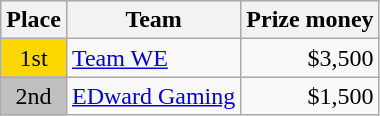<table class="wikitable" style="text-align:left">
<tr>
<th>Place</th>
<th>Team</th>
<th>Prize money</th>
</tr>
<tr>
<td style="text-align:center; background:gold;">1st</td>
<td><a href='#'>Team WE</a></td>
<td style="text-align:right">$3,500</td>
</tr>
<tr>
<td style="text-align:center; background:silver;">2nd</td>
<td><a href='#'>EDward Gaming</a></td>
<td style="text-align:right">$1,500</td>
</tr>
</table>
